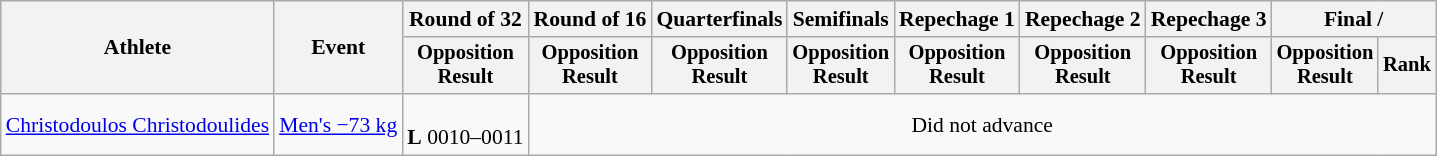<table class="wikitable" style="font-size:90%">
<tr>
<th rowspan="2">Athlete</th>
<th rowspan="2">Event</th>
<th>Round of 32</th>
<th>Round of 16</th>
<th>Quarterfinals</th>
<th>Semifinals</th>
<th>Repechage 1</th>
<th>Repechage 2</th>
<th>Repechage 3</th>
<th colspan=2>Final / </th>
</tr>
<tr style="font-size:95%">
<th>Opposition<br>Result</th>
<th>Opposition<br>Result</th>
<th>Opposition<br>Result</th>
<th>Opposition<br>Result</th>
<th>Opposition<br>Result</th>
<th>Opposition<br>Result</th>
<th>Opposition<br>Result</th>
<th>Opposition<br>Result</th>
<th>Rank</th>
</tr>
<tr align=center>
<td align=left><a href='#'>Christodoulos Christodoulides</a></td>
<td align=left><a href='#'>Men's −73 kg</a></td>
<td><br><strong>L</strong> 0010–0011</td>
<td colspan=8>Did not advance</td>
</tr>
</table>
